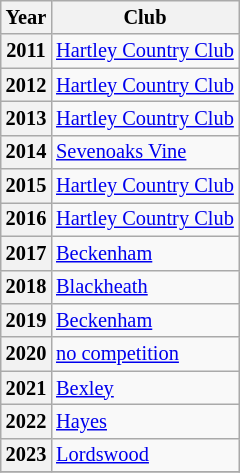<table class="wikitable" style="font-size:85%">
<tr>
<th>Year</th>
<th>Club</th>
</tr>
<tr>
<th scope="row">2011</th>
<td><a href='#'>Hartley Country Club</a></td>
</tr>
<tr>
<th scope="row">2012</th>
<td><a href='#'>Hartley Country Club</a></td>
</tr>
<tr>
<th scope="row">2013</th>
<td><a href='#'>Hartley Country Club</a></td>
</tr>
<tr>
<th scope="row">2014</th>
<td><a href='#'>Sevenoaks Vine</a></td>
</tr>
<tr>
<th scope="row">2015</th>
<td><a href='#'>Hartley Country Club</a></td>
</tr>
<tr>
<th scope="row">2016</th>
<td><a href='#'>Hartley Country Club</a></td>
</tr>
<tr>
<th scope="row">2017</th>
<td><a href='#'>Beckenham</a></td>
</tr>
<tr>
<th scope="row">2018</th>
<td><a href='#'>Blackheath</a></td>
</tr>
<tr>
<th scope="row">2019</th>
<td><a href='#'>Beckenham</a></td>
</tr>
<tr>
<th scope="row">2020</th>
<td><a href='#'>no competition</a></td>
</tr>
<tr>
<th scope="row">2021</th>
<td><a href='#'>Bexley</a></td>
</tr>
<tr>
<th scope="row">2022</th>
<td><a href='#'>Hayes</a></td>
</tr>
<tr>
<th scope="row">2023</th>
<td><a href='#'>Lordswood</a></td>
</tr>
<tr>
</tr>
</table>
